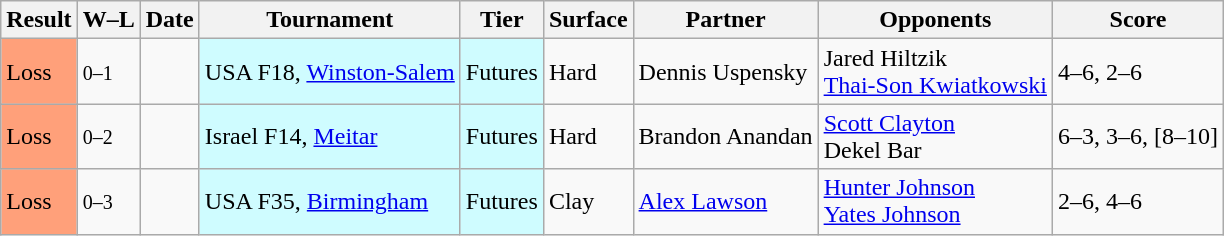<table class="sortable wikitable">
<tr>
<th>Result</th>
<th class=unsortable>W–L</th>
<th>Date</th>
<th>Tournament</th>
<th>Tier</th>
<th>Surface</th>
<th>Partner</th>
<th>Opponents</th>
<th class=unsortable>Score</th>
</tr>
<tr>
<td bgcolor=FFA07A>Loss</td>
<td><small>0–1</small></td>
<td></td>
<td style=background:#cffcff>USA F18, <a href='#'>Winston-Salem</a></td>
<td style=background:#cffcff>Futures</td>
<td>Hard</td>
<td> Dennis Uspensky</td>
<td> Jared Hiltzik <br> <a href='#'>Thai-Son Kwiatkowski</a></td>
<td>4–6, 2–6</td>
</tr>
<tr>
<td bgcolor=FFA07A>Loss</td>
<td><small>0–2</small></td>
<td></td>
<td style=background:#cffcff>Israel F14, <a href='#'>Meitar</a></td>
<td style=background:#cffcff>Futures</td>
<td>Hard</td>
<td> Brandon Anandan</td>
<td> <a href='#'>Scott Clayton</a> <br> Dekel Bar</td>
<td>6–3, 3–6, [8–10]</td>
</tr>
<tr>
<td bgcolor=FFA07A>Loss</td>
<td><small>0–3</small></td>
<td></td>
<td style=background:#cffcff>USA F35, <a href='#'>Birmingham</a></td>
<td style=background:#cffcff>Futures</td>
<td>Clay</td>
<td> <a href='#'>Alex Lawson</a></td>
<td> <a href='#'>Hunter Johnson</a> <br> <a href='#'>Yates Johnson</a></td>
<td>2–6, 4–6</td>
</tr>
</table>
